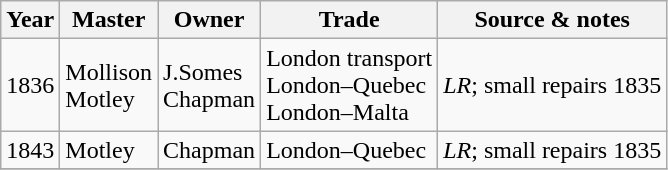<table class=" wikitable">
<tr>
<th>Year</th>
<th>Master</th>
<th>Owner</th>
<th>Trade</th>
<th>Source & notes</th>
</tr>
<tr>
<td>1836</td>
<td>Mollison<br>Motley</td>
<td>J.Somes<br>Chapman</td>
<td>London transport<br>London–Quebec<br>London–Malta</td>
<td><em>LR</em>; small repairs 1835</td>
</tr>
<tr>
<td>1843</td>
<td>Motley</td>
<td>Chapman</td>
<td>London–Quebec</td>
<td><em>LR</em>; small repairs 1835</td>
</tr>
<tr>
</tr>
</table>
